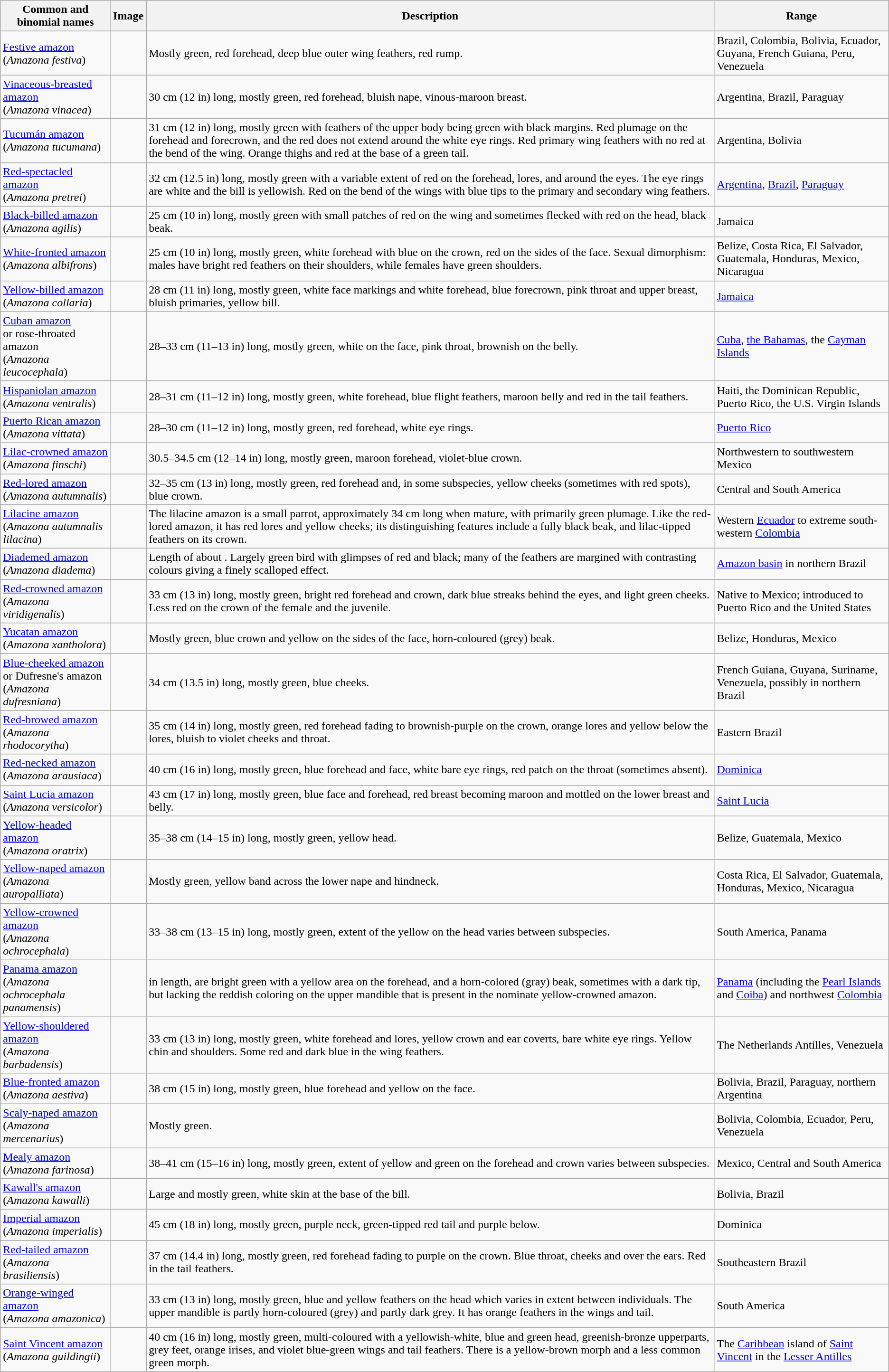<table class="wikitable">
<tr>
<th scope="col">Common and binomial names</th>
<th scope="col">Image</th>
<th scope="col">Description</th>
<th scope="col">Range</th>
</tr>
<tr>
<td><a href='#'>Festive amazon</a><br>(<em>Amazona festiva</em>)</td>
<td></td>
<td>Mostly green, red forehead, deep blue outer wing feathers, red rump.</td>
<td>Brazil, Colombia, Bolivia, Ecuador, Guyana, French Guiana, Peru, Venezuela</td>
</tr>
<tr>
<td><a href='#'>Vinaceous-breasted amazon</a><br>(<em>Amazona vinacea</em>)</td>
<td></td>
<td>30 cm (12 in) long, mostly green, red forehead, bluish nape, vinous-maroon breast.</td>
<td>Argentina, Brazil, Paraguay</td>
</tr>
<tr>
<td><a href='#'>Tucumán amazon</a><br>(<em>Amazona tucumana</em>)</td>
<td></td>
<td>31 cm (12 in) long, mostly green with feathers of the upper body being green with black margins. Red plumage on the forehead and forecrown, and the red does not extend around the white eye rings. Red primary wing feathers with no red at the bend of the wing. Orange thighs and red at the base of a green tail.</td>
<td>Argentina, Bolivia</td>
</tr>
<tr>
<td><a href='#'>Red-spectacled amazon</a><br>(<em>Amazona pretrei</em>)</td>
<td></td>
<td>32 cm (12.5 in) long, mostly green with a variable extent of red on the forehead, lores, and around the eyes. The eye rings are white and the bill is yellowish. Red on the bend of the wings with blue tips to the primary and secondary wing feathers.</td>
<td><a href='#'>Argentina</a>, <a href='#'>Brazil</a>, <a href='#'>Paraguay</a></td>
</tr>
<tr>
<td><a href='#'>Black-billed amazon</a><br>(<em>Amazona agilis</em>)</td>
<td></td>
<td>25 cm (10 in) long, mostly green with small patches of red on the wing and sometimes flecked with red on the head, black beak.</td>
<td>Jamaica</td>
</tr>
<tr>
<td><a href='#'>White-fronted amazon</a><br>(<em>Amazona albifrons</em>)</td>
<td></td>
<td>25 cm (10 in) long, mostly green, white forehead with blue on the crown, red on the sides of the face. Sexual dimorphism: males have bright red feathers on their shoulders, while females have green shoulders.</td>
<td>Belize, Costa Rica, El Salvador, Guatemala, Honduras, Mexico, Nicaragua</td>
</tr>
<tr>
<td><a href='#'>Yellow-billed amazon</a><br>(<em>Amazona collaria</em>)</td>
<td></td>
<td>28 cm (11 in) long, mostly green, white face markings and white forehead, blue forecrown, pink throat and upper breast, bluish primaries, yellow bill.</td>
<td><a href='#'>Jamaica</a></td>
</tr>
<tr>
<td><a href='#'>Cuban amazon</a><br>or rose-throated amazon<br>(<em>Amazona leucocephala</em>)</td>
<td></td>
<td>28–33 cm (11–13 in) long, mostly green, white on the face, pink throat, brownish on the belly.</td>
<td><a href='#'>Cuba</a>, <a href='#'>the Bahamas</a>, the <a href='#'>Cayman Islands</a></td>
</tr>
<tr>
<td><a href='#'>Hispaniolan amazon</a><br>(<em>Amazona ventralis</em>)</td>
<td></td>
<td>28–31 cm (11–12 in) long, mostly green, white forehead, blue flight feathers, maroon belly and red in the tail feathers.</td>
<td>Haiti, the Dominican Republic, Puerto Rico, the U.S. Virgin Islands</td>
</tr>
<tr>
<td><a href='#'>Puerto Rican amazon</a><br>(<em>Amazona vittata</em>)</td>
<td></td>
<td>28–30 cm (11–12 in) long, mostly green, red forehead, white eye rings.</td>
<td><a href='#'>Puerto Rico</a></td>
</tr>
<tr>
<td><a href='#'>Lilac-crowned amazon</a><br>(<em>Amazona finschi</em>)</td>
<td></td>
<td>30.5–34.5 cm (12–14 in) long, mostly green, maroon forehead, violet-blue crown.</td>
<td>Northwestern to southwestern Mexico</td>
</tr>
<tr>
<td><a href='#'>Red-lored amazon</a><br>(<em>Amazona autumnalis</em>)</td>
<td></td>
<td>32–35 cm (13 in) long, mostly green, red forehead and, in some subspecies, yellow cheeks (sometimes with red spots), blue crown.</td>
<td>Central and South America</td>
</tr>
<tr>
<td><a href='#'>Lilacine amazon</a><br>(<em>Amazona autumnalis lilacina</em>)</td>
<td></td>
<td>The lilacine amazon is a small parrot, approximately 34 cm long when mature, with primarily green plumage. Like the red-lored amazon, it has red lores and yellow cheeks; its distinguishing features include a fully black beak, and lilac-tipped feathers on its crown.</td>
<td>Western <a href='#'>Ecuador</a> to extreme south-western <a href='#'>Colombia</a></td>
</tr>
<tr>
<td><a href='#'>Diademed amazon</a><br>(<em>Amazona diadema</em>)</td>
<td></td>
<td>Length of about . Largely green bird with glimpses of red and black; many of the feathers are margined with contrasting colours giving a finely scalloped effect.</td>
<td><a href='#'>Amazon basin</a> in northern Brazil</td>
</tr>
<tr>
<td><a href='#'>Red-crowned amazon</a><br>(<em>Amazona viridigenalis</em>)</td>
<td></td>
<td>33 cm (13 in) long, mostly green, bright red forehead and crown, dark blue streaks behind the eyes, and light green cheeks. Less red on the crown of the female and the juvenile.</td>
<td>Native to Mexico; introduced to Puerto Rico and the United States</td>
</tr>
<tr>
<td><a href='#'>Yucatan amazon</a><br>(<em>Amazona xantholora</em>)</td>
<td></td>
<td>Mostly green, blue crown and yellow on the sides of the face, horn-coloured (grey) beak.</td>
<td>Belize, Honduras, Mexico</td>
</tr>
<tr>
<td><a href='#'>Blue-cheeked amazon</a><br>or Dufresne's amazon<br>(<em>Amazona dufresniana</em>)</td>
<td></td>
<td>34 cm (13.5 in) long, mostly green, blue cheeks.</td>
<td>French Guiana, Guyana, Suriname, Venezuela, possibly in northern Brazil</td>
</tr>
<tr>
<td><a href='#'>Red-browed amazon</a><br>(<em>Amazona rhodocorytha</em>)</td>
<td></td>
<td>35 cm (14 in) long, mostly green, red forehead fading to brownish-purple on the crown, orange lores and yellow below the lores, bluish to violet cheeks and throat.</td>
<td>Eastern Brazil</td>
</tr>
<tr>
<td><a href='#'>Red-necked amazon</a><br>(<em>Amazona arausiaca</em>)</td>
<td></td>
<td>40 cm (16 in) long, mostly green, blue forehead and face, white bare eye rings, red patch on the throat (sometimes absent).</td>
<td><a href='#'>Dominica</a></td>
</tr>
<tr>
<td><a href='#'>Saint Lucia amazon</a><br>(<em>Amazona versicolor</em>)</td>
<td></td>
<td>43 cm (17 in) long, mostly green, blue face and forehead, red breast becoming maroon and mottled on the lower breast and belly.</td>
<td><a href='#'>Saint Lucia</a></td>
</tr>
<tr>
<td><a href='#'>Yellow-headed amazon</a><br>(<em>Amazona oratrix</em>)</td>
<td></td>
<td>35–38 cm (14–15 in) long, mostly green, yellow head.</td>
<td>Belize, Guatemala, Mexico</td>
</tr>
<tr>
<td><a href='#'>Yellow-naped amazon</a><br>(<em>Amazona auropalliata</em>)</td>
<td></td>
<td>Mostly green, yellow band across the lower nape and hindneck.</td>
<td>Costa Rica, El Salvador, Guatemala, Honduras, Mexico, Nicaragua</td>
</tr>
<tr>
<td><a href='#'>Yellow-crowned amazon</a><br>(<em>Amazona ochrocephala</em>)</td>
<td></td>
<td>33–38 cm (13–15 in) long, mostly green, extent of the yellow on the head varies between subspecies.</td>
<td>South America, Panama</td>
</tr>
<tr>
<td><a href='#'>Panama amazon</a><br>(<em>Amazona ochrocephala panamensis</em>)</td>
<td></td>
<td> in length, are bright green with a yellow area on the forehead, and a horn-colored (gray) beak, sometimes with a dark tip, but lacking the reddish coloring on the upper mandible that is present in the nominate yellow-crowned amazon.</td>
<td><a href='#'>Panama</a> (including the <a href='#'>Pearl Islands</a> and <a href='#'>Coiba</a>) and northwest <a href='#'>Colombia</a></td>
</tr>
<tr>
<td><a href='#'>Yellow-shouldered amazon</a><br>(<em>Amazona barbadensis</em>)</td>
<td></td>
<td>33 cm (13 in) long, mostly green, white forehead and lores, yellow crown and ear coverts, bare white eye rings. Yellow chin and shoulders. Some red and dark blue in the wing feathers.</td>
<td>The Netherlands Antilles, Venezuela</td>
</tr>
<tr>
<td><a href='#'>Blue-fronted amazon</a><br>(<em>Amazona aestiva</em>)</td>
<td></td>
<td>38 cm (15 in) long, mostly green, blue forehead and yellow on the face.</td>
<td>Bolivia, Brazil, Paraguay, northern Argentina</td>
</tr>
<tr>
<td><a href='#'>Scaly-naped amazon</a><br>(<em>Amazona mercenarius</em>)</td>
<td></td>
<td>Mostly green.</td>
<td>Bolivia, Colombia, Ecuador, Peru, Venezuela</td>
</tr>
<tr>
<td><a href='#'>Mealy amazon</a><br>(<em>Amazona farinosa</em>)</td>
<td></td>
<td>38–41 cm (15–16 in) long, mostly green, extent of yellow and green on the forehead and crown varies between subspecies.</td>
<td>Mexico, Central and South America</td>
</tr>
<tr>
<td><a href='#'>Kawall's amazon</a><br>(<em>Amazona kawalli</em>)</td>
<td></td>
<td>Large and mostly green, white skin at the base of the bill.</td>
<td>Bolivia, Brazil</td>
</tr>
<tr>
<td><a href='#'>Imperial amazon</a><br>(<em>Amazona imperialis</em>)</td>
<td></td>
<td>45 cm (18 in) long, mostly green, purple neck, green-tipped red tail and purple below.</td>
<td>Dominica</td>
</tr>
<tr>
<td><a href='#'>Red-tailed amazon</a><br>(<em>Amazona brasiliensis</em>)</td>
<td></td>
<td>37 cm (14.4 in) long, mostly green, red forehead fading to purple on the crown. Blue throat, cheeks and over the ears. Red in the tail feathers.</td>
<td>Southeastern Brazil</td>
</tr>
<tr>
<td><a href='#'>Orange-winged amazon</a><br>(<em>Amazona amazonica</em>)</td>
<td></td>
<td>33 cm (13 in) long, mostly green, blue and yellow feathers on the head which varies in extent between individuals. The upper mandible is partly horn-coloured (grey) and partly dark grey. It has orange feathers in the wings and tail.</td>
<td>South America</td>
</tr>
<tr>
<td><a href='#'>Saint Vincent amazon</a><br>(<em>Amazona guildingii</em>)</td>
<td></td>
<td>40 cm (16 in) long, mostly green, multi-coloured with a yellowish-white, blue and green head, greenish-bronze upperparts, grey feet, orange irises, and violet blue-green wings and tail feathers. There is a yellow-brown morph and a less common green morph.</td>
<td>The <a href='#'>Caribbean</a> island of <a href='#'>Saint Vincent</a> in the <a href='#'>Lesser Antilles</a></td>
</tr>
</table>
